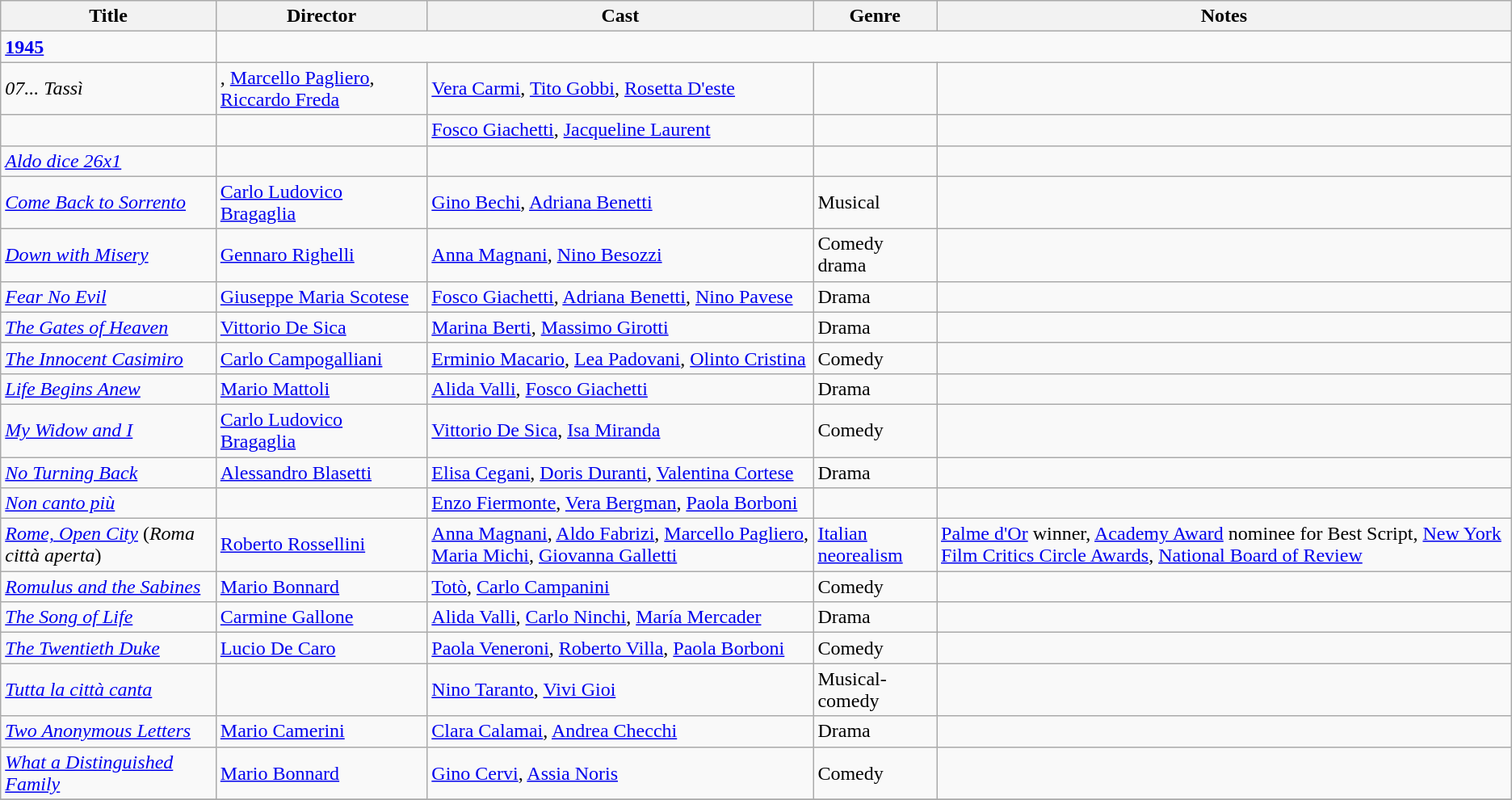<table class="wikitable">
<tr>
<th>Title</th>
<th>Director</th>
<th>Cast</th>
<th>Genre</th>
<th>Notes</th>
</tr>
<tr>
<td><strong><a href='#'>1945</a></strong></td>
</tr>
<tr>
<td><em>07... Tassì</em></td>
<td>, <a href='#'>Marcello Pagliero</a>, <a href='#'>Riccardo Freda</a></td>
<td><a href='#'>Vera Carmi</a>, <a href='#'>Tito Gobbi</a>, <a href='#'>Rosetta D'este</a></td>
<td></td>
<td></td>
</tr>
<tr>
<td></td>
<td></td>
<td><a href='#'>Fosco Giachetti</a>, <a href='#'>Jacqueline Laurent</a></td>
<td></td>
<td></td>
</tr>
<tr>
<td><em><a href='#'>Aldo dice 26x1</a></em></td>
<td></td>
<td></td>
<td></td>
<td></td>
</tr>
<tr>
<td><em><a href='#'>Come Back to Sorrento</a></em></td>
<td><a href='#'>Carlo Ludovico Bragaglia</a></td>
<td><a href='#'>Gino Bechi</a>, <a href='#'>Adriana Benetti</a></td>
<td>Musical</td>
<td></td>
</tr>
<tr>
<td><em><a href='#'>Down with Misery</a></em></td>
<td><a href='#'>Gennaro Righelli</a></td>
<td><a href='#'>Anna Magnani</a>, <a href='#'>Nino Besozzi</a></td>
<td>Comedy drama</td>
<td></td>
</tr>
<tr>
<td><em><a href='#'>Fear No Evil</a></em></td>
<td><a href='#'>Giuseppe Maria Scotese</a></td>
<td><a href='#'>Fosco Giachetti</a>, <a href='#'>Adriana Benetti</a>, <a href='#'>Nino Pavese</a></td>
<td>Drama</td>
<td></td>
</tr>
<tr>
<td><em><a href='#'>The Gates of Heaven</a></em></td>
<td><a href='#'>Vittorio De Sica</a></td>
<td><a href='#'>Marina Berti</a>, <a href='#'>Massimo Girotti</a></td>
<td>Drama</td>
<td></td>
</tr>
<tr>
<td><em><a href='#'>The Innocent Casimiro</a></em></td>
<td><a href='#'>Carlo Campogalliani</a></td>
<td><a href='#'>Erminio Macario</a>, <a href='#'>Lea Padovani</a>, <a href='#'>Olinto Cristina</a></td>
<td>Comedy</td>
<td></td>
</tr>
<tr>
<td><em><a href='#'>Life Begins Anew</a></em></td>
<td><a href='#'>Mario Mattoli</a></td>
<td><a href='#'>Alida Valli</a>, <a href='#'>Fosco Giachetti</a></td>
<td>Drama</td>
<td></td>
</tr>
<tr>
<td><em><a href='#'>My Widow and I</a></em></td>
<td><a href='#'>Carlo Ludovico Bragaglia</a></td>
<td><a href='#'>Vittorio De Sica</a>, <a href='#'>Isa Miranda</a></td>
<td>Comedy</td>
<td></td>
</tr>
<tr>
<td><em><a href='#'>No Turning Back</a></em></td>
<td><a href='#'>Alessandro Blasetti</a></td>
<td><a href='#'>Elisa Cegani</a>, <a href='#'>Doris Duranti</a>, <a href='#'>Valentina Cortese</a></td>
<td>Drama</td>
<td></td>
</tr>
<tr>
<td><em><a href='#'>Non canto più</a></em></td>
<td></td>
<td><a href='#'>Enzo Fiermonte</a>, <a href='#'>Vera Bergman</a>, <a href='#'>Paola Borboni</a></td>
<td></td>
<td></td>
</tr>
<tr>
<td><em><a href='#'>Rome, Open City</a></em> (<em>Roma città aperta</em>)</td>
<td><a href='#'>Roberto Rossellini</a></td>
<td><a href='#'>Anna Magnani</a>, <a href='#'>Aldo Fabrizi</a>, <a href='#'>Marcello Pagliero</a>, <a href='#'>Maria Michi</a>, <a href='#'>Giovanna Galletti</a></td>
<td><a href='#'>Italian neorealism</a></td>
<td><a href='#'>Palme d'Or</a> winner, <a href='#'>Academy Award</a> nominee for Best Script, <a href='#'>New York Film Critics Circle Awards</a>, <a href='#'>National Board of Review</a></td>
</tr>
<tr>
<td><em><a href='#'>Romulus and the Sabines</a></em></td>
<td><a href='#'>Mario Bonnard</a></td>
<td><a href='#'>Totò</a>, <a href='#'>Carlo Campanini</a></td>
<td>Comedy</td>
<td></td>
</tr>
<tr>
<td><em><a href='#'>The Song of Life</a></em></td>
<td><a href='#'>Carmine Gallone</a></td>
<td><a href='#'>Alida Valli</a>, <a href='#'>Carlo Ninchi</a>, <a href='#'>María Mercader</a></td>
<td>Drama</td>
<td></td>
</tr>
<tr>
<td><em><a href='#'>The Twentieth Duke</a></em></td>
<td><a href='#'>Lucio De Caro</a></td>
<td><a href='#'>Paola Veneroni</a>, <a href='#'>Roberto Villa</a>, <a href='#'>Paola Borboni</a></td>
<td>Comedy</td>
<td></td>
</tr>
<tr>
<td><em><a href='#'>Tutta la città canta</a></em></td>
<td></td>
<td><a href='#'>Nino Taranto</a>, <a href='#'>Vivi Gioi</a></td>
<td>Musical-comedy</td>
<td></td>
</tr>
<tr>
<td><em><a href='#'>Two Anonymous Letters</a></em></td>
<td><a href='#'>Mario Camerini</a></td>
<td><a href='#'>Clara Calamai</a>, <a href='#'>Andrea Checchi</a></td>
<td>Drama</td>
<td></td>
</tr>
<tr>
<td><em><a href='#'>What a Distinguished Family</a></em></td>
<td><a href='#'>Mario Bonnard</a></td>
<td><a href='#'>Gino Cervi</a>, <a href='#'>Assia Noris</a></td>
<td>Comedy</td>
<td></td>
</tr>
<tr>
</tr>
</table>
